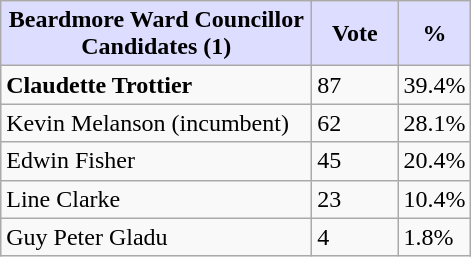<table class="wikitable">
<tr>
<th style="background:#ddf; width:200px;">Beardmore Ward Councillor Candidates (1)</th>
<th style="background:#ddf; width:50px;">Vote</th>
<th style="background:#ddf; width:30px;">%</th>
</tr>
<tr>
<td><strong>Claudette Trottier</strong></td>
<td>87</td>
<td>39.4%</td>
</tr>
<tr>
<td>Kevin Melanson (incumbent)</td>
<td>62</td>
<td>28.1%</td>
</tr>
<tr>
<td>Edwin Fisher</td>
<td>45</td>
<td>20.4%</td>
</tr>
<tr>
<td>Line Clarke</td>
<td>23</td>
<td>10.4%</td>
</tr>
<tr>
<td>Guy Peter Gladu</td>
<td>4</td>
<td>1.8%</td>
</tr>
</table>
